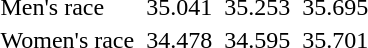<table>
<tr>
<td>Men's race</td>
<td></td>
<td>35.041</td>
<td></td>
<td>35.253</td>
<td></td>
<td>35.695</td>
</tr>
<tr>
<td>Women's race</td>
<td></td>
<td>34.478</td>
<td></td>
<td>34.595</td>
<td></td>
<td>35.701</td>
</tr>
</table>
